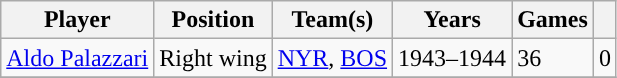<table class="wikitable">
<tr>
<th>Player</th>
<th>Position</th>
<th>Team(s)</th>
<th>Years</th>
<th>Games</th>
<th><a href='#'></a></th>
</tr>
<tr>
<td><a href='#'>Aldo Palazzari</a></td>
<td>Right wing</td>
<td><a href='#'>NYR</a>, <a href='#'>BOS</a></td>
<td>1943–1944</td>
<td>36</td>
<td>0</td>
</tr>
<tr>
</tr>
</table>
